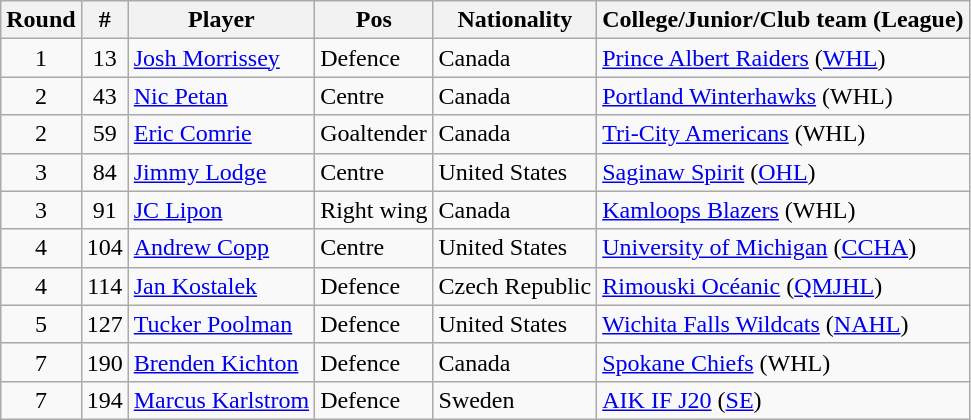<table class="wikitable">
<tr>
<th>Round</th>
<th>#</th>
<th>Player</th>
<th>Pos</th>
<th>Nationality</th>
<th>College/Junior/Club team (League)</th>
</tr>
<tr>
<td style="text-align:center">1</td>
<td style="text-align:center">13</td>
<td><a href='#'>Josh Morrissey</a></td>
<td>Defence</td>
<td> Canada</td>
<td><a href='#'>Prince Albert Raiders</a> (<a href='#'>WHL</a>)</td>
</tr>
<tr>
<td style="text-align:center">2</td>
<td style="text-align:center">43</td>
<td><a href='#'>Nic Petan</a></td>
<td>Centre</td>
<td> Canada</td>
<td><a href='#'>Portland Winterhawks</a> (WHL)</td>
</tr>
<tr>
<td style="text-align:center">2</td>
<td style="text-align:center">59</td>
<td><a href='#'>Eric Comrie</a></td>
<td>Goaltender</td>
<td> Canada</td>
<td><a href='#'>Tri-City Americans</a> (WHL)</td>
</tr>
<tr>
<td style="text-align:center">3</td>
<td style="text-align:center">84</td>
<td><a href='#'>Jimmy Lodge</a></td>
<td>Centre</td>
<td> United States</td>
<td><a href='#'>Saginaw Spirit</a> (<a href='#'>OHL</a>)</td>
</tr>
<tr>
<td style="text-align:center">3</td>
<td style="text-align:center">91</td>
<td><a href='#'>JC Lipon</a></td>
<td>Right wing</td>
<td> Canada</td>
<td><a href='#'>Kamloops Blazers</a> (WHL)</td>
</tr>
<tr>
<td style="text-align:center">4</td>
<td style="text-align:center">104</td>
<td><a href='#'>Andrew Copp</a></td>
<td>Centre</td>
<td> United States</td>
<td><a href='#'>University of Michigan</a> (<a href='#'>CCHA</a>)</td>
</tr>
<tr>
<td style="text-align:center">4</td>
<td style="text-align:center">114</td>
<td><a href='#'>Jan Kostalek</a></td>
<td>Defence</td>
<td> Czech Republic</td>
<td><a href='#'>Rimouski Océanic</a> (<a href='#'>QMJHL</a>)</td>
</tr>
<tr>
<td style="text-align:center">5</td>
<td style="text-align:center">127</td>
<td><a href='#'>Tucker Poolman</a></td>
<td>Defence</td>
<td> United States</td>
<td><a href='#'>Wichita Falls Wildcats</a> (<a href='#'>NAHL</a>)</td>
</tr>
<tr>
<td style="text-align:center">7</td>
<td style="text-align:center">190</td>
<td><a href='#'>Brenden Kichton</a></td>
<td>Defence</td>
<td> Canada</td>
<td><a href='#'>Spokane Chiefs</a> (WHL)</td>
</tr>
<tr>
<td style="text-align:center">7</td>
<td style="text-align:center">194</td>
<td><a href='#'>Marcus Karlstrom</a></td>
<td>Defence</td>
<td> Sweden</td>
<td><a href='#'>AIK IF J20</a> (<a href='#'>SE</a>)</td>
</tr>
</table>
